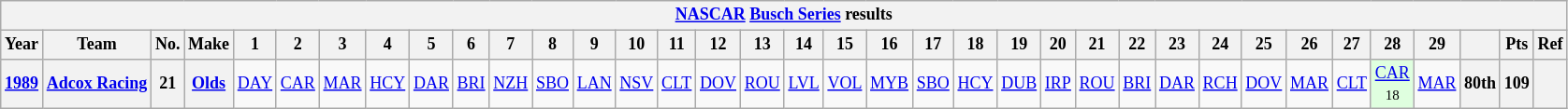<table class="wikitable" style="text-align:center; font-size:75%">
<tr>
<th colspan=42><a href='#'>NASCAR</a> <a href='#'>Busch Series</a> results</th>
</tr>
<tr>
<th>Year</th>
<th>Team</th>
<th>No.</th>
<th>Make</th>
<th>1</th>
<th>2</th>
<th>3</th>
<th>4</th>
<th>5</th>
<th>6</th>
<th>7</th>
<th>8</th>
<th>9</th>
<th>10</th>
<th>11</th>
<th>12</th>
<th>13</th>
<th>14</th>
<th>15</th>
<th>16</th>
<th>17</th>
<th>18</th>
<th>19</th>
<th>20</th>
<th>21</th>
<th>22</th>
<th>23</th>
<th>24</th>
<th>25</th>
<th>26</th>
<th>27</th>
<th>28</th>
<th>29</th>
<th></th>
<th>Pts</th>
<th>Ref</th>
</tr>
<tr>
<th><a href='#'>1989</a></th>
<th><a href='#'>Adcox Racing</a></th>
<th>21</th>
<th><a href='#'>Olds</a></th>
<td><a href='#'>DAY</a></td>
<td><a href='#'>CAR</a></td>
<td><a href='#'>MAR</a></td>
<td><a href='#'>HCY</a></td>
<td><a href='#'>DAR</a></td>
<td><a href='#'>BRI</a></td>
<td><a href='#'>NZH</a></td>
<td><a href='#'>SBO</a></td>
<td><a href='#'>LAN</a></td>
<td><a href='#'>NSV</a></td>
<td><a href='#'>CLT</a></td>
<td><a href='#'>DOV</a></td>
<td><a href='#'>ROU</a></td>
<td><a href='#'>LVL</a></td>
<td><a href='#'>VOL</a></td>
<td><a href='#'>MYB</a></td>
<td><a href='#'>SBO</a></td>
<td><a href='#'>HCY</a></td>
<td><a href='#'>DUB</a></td>
<td><a href='#'>IRP</a></td>
<td><a href='#'>ROU</a></td>
<td><a href='#'>BRI</a></td>
<td><a href='#'>DAR</a></td>
<td><a href='#'>RCH</a></td>
<td><a href='#'>DOV</a></td>
<td><a href='#'>MAR</a></td>
<td><a href='#'>CLT</a></td>
<td style="background:#DFFFDF;"><a href='#'>CAR</a><br><small>18</small></td>
<td><a href='#'>MAR</a></td>
<th>80th</th>
<th>109</th>
<th></th>
</tr>
</table>
